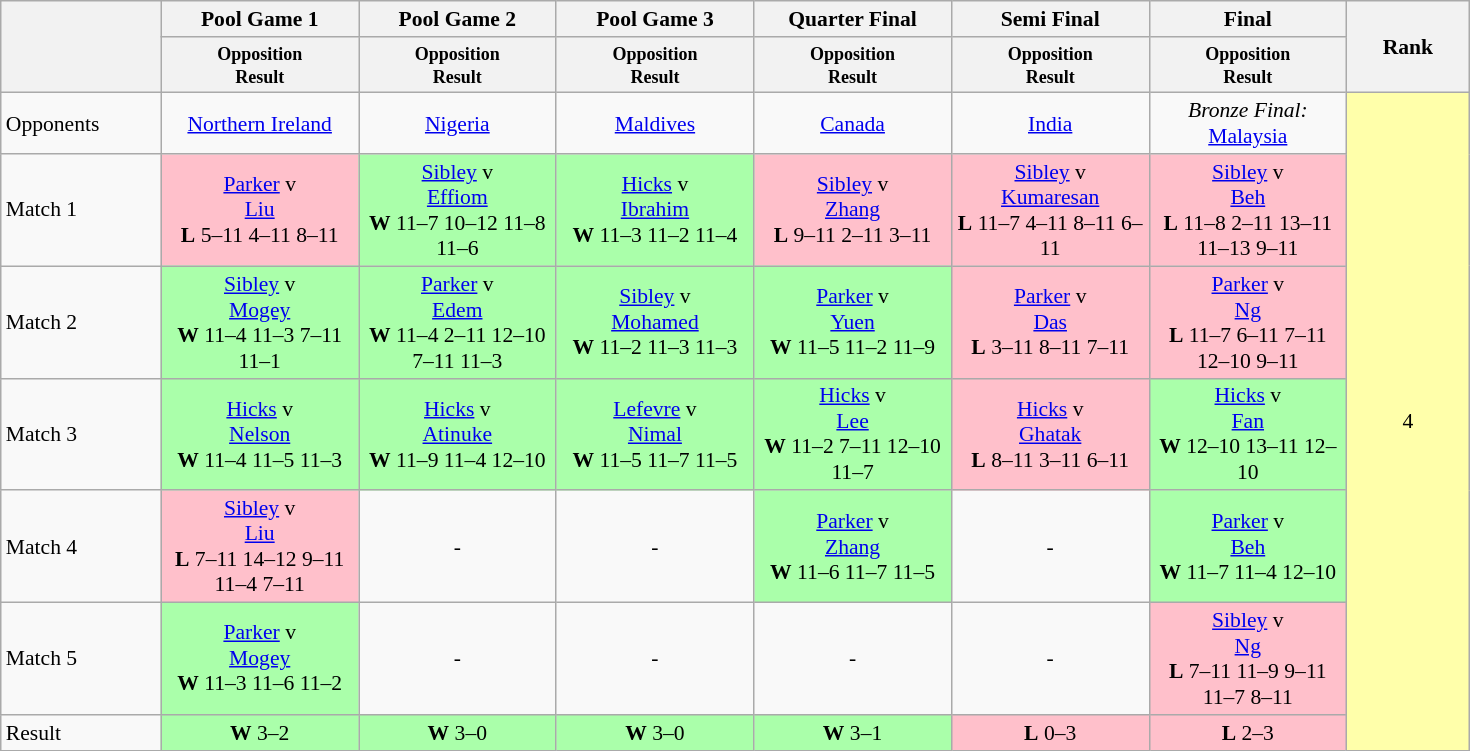<table class=wikitable style="font-size:90%">
<tr>
<th rowspan="2" style="width:100px;"></th>
<th width=125>Pool Game 1</th>
<th width=125>Pool Game 2</th>
<th width=125>Pool Game 3</th>
<th width=125>Quarter Final</th>
<th width=125>Semi Final</th>
<th width=125>Final</th>
<th rowspan="2" style="width:75px;">Rank</th>
</tr>
<tr>
<th style="line-height:1em"><small>Opposition<br>Result</small></th>
<th style="line-height:1em"><small>Opposition<br>Result</small></th>
<th style="line-height:1em"><small>Opposition<br>Result</small></th>
<th style="line-height:1em"><small>Opposition<br>Result</small></th>
<th style="line-height:1em"><small>Opposition<br>Result</small></th>
<th style="line-height:1em"><small>Opposition<br>Result</small></th>
</tr>
<tr>
<td>Opponents</td>
<td style="text-align:center;"> <a href='#'>Northern Ireland</a></td>
<td style="text-align:center;"> <a href='#'>Nigeria</a></td>
<td style="text-align:center;"> <a href='#'>Maldives</a></td>
<td style="text-align:center;"> <a href='#'>Canada</a></td>
<td style="text-align:center;"> <a href='#'>India</a></td>
<td style="text-align:center;"><em>Bronze Final:</em><br> <a href='#'>Malaysia</a></td>
<td rowspan="7" style="text-align:center; background:#ffa;">4</td>
</tr>
<tr>
<td>Match 1</td>
<td style="text-align:center; background:pink;"> <a href='#'>Parker</a> v<br> <a href='#'>Liu</a><br><strong>L</strong> 5–11 4–11 8–11</td>
<td style="text-align:center; background:#afa;"> <a href='#'>Sibley</a> v<br> <a href='#'>Effiom</a><br><strong>W</strong> 11–7 10–12 11–8<br>11–6</td>
<td style="text-align:center; background:#afa;"> <a href='#'>Hicks</a> v<br> <a href='#'>Ibrahim</a><br><strong>W</strong> 11–3 11–2 11–4</td>
<td style="text-align:center; background:pink;"> <a href='#'>Sibley</a> v<br> <a href='#'>Zhang</a><br><strong>L</strong> 9–11 2–11 3–11</td>
<td style="text-align:center; background:pink;"> <a href='#'>Sibley</a> v<br> <a href='#'>Kumaresan</a><br><strong>L</strong> 11–7 4–11 8–11 6–11</td>
<td style="text-align:center; background:pink;"> <a href='#'>Sibley</a> v<br> <a href='#'>Beh</a><br><strong>L</strong> 11–8 2–11 13–11<br>11–13 9–11</td>
</tr>
<tr>
<td>Match 2</td>
<td style="text-align:center; background:#afa;"> <a href='#'>Sibley</a> v<br> <a href='#'>Mogey</a><br><strong>W</strong> 11–4 11–3 7–11<br>11–1</td>
<td style="text-align:center; background:#afa;"> <a href='#'>Parker</a> v<br> <a href='#'>Edem</a><br><strong>W</strong> 11–4 2–11 12–10<br>7–11 11–3</td>
<td style="text-align:center; background:#afa;"> <a href='#'>Sibley</a> v<br> <a href='#'>Mohamed</a><br><strong>W</strong> 11–2 11–3 11–3</td>
<td style="text-align:center; background:#afa;"> <a href='#'>Parker</a> v<br> <a href='#'>Yuen</a><br><strong>W</strong> 11–5 11–2 11–9</td>
<td style="text-align:center; background:pink;"> <a href='#'>Parker</a> v<br> <a href='#'>Das</a><br><strong>L</strong> 3–11 8–11 7–11</td>
<td style="text-align:center; background:pink;"> <a href='#'>Parker</a> v<br> <a href='#'>Ng</a><br><strong>L</strong> 11–7 6–11 7–11<br>12–10 9–11</td>
</tr>
<tr>
<td>Match 3</td>
<td style="text-align:center; background:#afa;"> <a href='#'>Hicks</a> v<br> <a href='#'>Nelson</a><br><strong>W</strong> 11–4 11–5 11–3</td>
<td style="text-align:center; background:#afa;"> <a href='#'>Hicks</a> v<br> <a href='#'>Atinuke</a><br><strong>W</strong> 11–9 11–4 12–10</td>
<td style="text-align:center; background:#afa;"> <a href='#'>Lefevre</a> v<br> <a href='#'>Nimal</a><br><strong>W</strong> 11–5 11–7 11–5</td>
<td style="text-align:center; background:#afa;"> <a href='#'>Hicks</a> v<br> <a href='#'>Lee</a><br><strong>W</strong> 11–2 7–11 12–10<br>11–7</td>
<td style="text-align:center; background:pink;"> <a href='#'>Hicks</a> v<br> <a href='#'>Ghatak</a><br><strong>L</strong> 8–11 3–11 6–11</td>
<td style="text-align:center; background:#afa;"> <a href='#'>Hicks</a> v<br> <a href='#'>Fan</a><br><strong>W</strong> 12–10 13–11 12–10</td>
</tr>
<tr>
<td>Match 4</td>
<td style="text-align:center; background:pink;"> <a href='#'>Sibley</a> v<br> <a href='#'>Liu</a><br><strong>L</strong> 7–11 14–12 9–11<br>11–4 7–11</td>
<td style="text-align:center;">-</td>
<td style="text-align:center;">-</td>
<td style="text-align:center; background:#afa;"> <a href='#'>Parker</a> v<br> <a href='#'>Zhang</a><br><strong>W</strong> 11–6 11–7 11–5</td>
<td style="text-align:center;">-</td>
<td style="text-align:center; background:#afa;"> <a href='#'>Parker</a> v<br> <a href='#'>Beh</a><br><strong>W</strong> 11–7 11–4 12–10</td>
</tr>
<tr>
<td>Match 5</td>
<td style="text-align:center; background:#afa;"> <a href='#'>Parker</a> v<br> <a href='#'>Mogey</a><br><strong>W</strong> 11–3 11–6 11–2</td>
<td style="text-align:center;">-</td>
<td style="text-align:center;">-</td>
<td style="text-align:center;">-</td>
<td style="text-align:center;">-</td>
<td style="text-align:center; background:pink;"> <a href='#'>Sibley</a> v<br> <a href='#'>Ng</a><br><strong>L</strong> 7–11 11–9 9–11<br>11–7 8–11</td>
</tr>
<tr>
<td>Result</td>
<td style="text-align:center; background:#afa;"><strong>W</strong> 3–2</td>
<td style="text-align:center; background:#afa;"><strong>W</strong> 3–0</td>
<td style="text-align:center; background:#afa;"><strong>W</strong> 3–0</td>
<td style="text-align:center; background:#afa;"><strong>W</strong> 3–1</td>
<td style="text-align:center; background:pink;"><strong>L</strong> 0–3</td>
<td style="text-align:center; background:pink;"><strong>L</strong> 2–3</td>
</tr>
</table>
